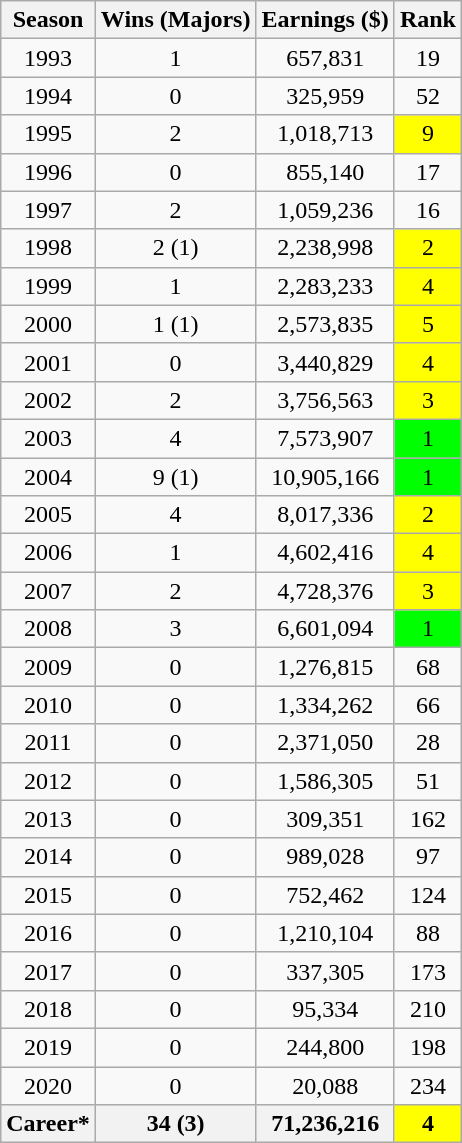<table class="wikitable" style="text-align:center">
<tr>
<th>Season</th>
<th>Wins (Majors)</th>
<th>Earnings ($)</th>
<th>Rank</th>
</tr>
<tr>
<td>1993</td>
<td>1</td>
<td>657,831</td>
<td>19</td>
</tr>
<tr>
<td>1994</td>
<td>0</td>
<td>325,959</td>
<td>52</td>
</tr>
<tr>
<td>1995</td>
<td>2</td>
<td>1,018,713</td>
<td style="background:yellow;">9</td>
</tr>
<tr>
<td>1996</td>
<td>0</td>
<td>855,140</td>
<td>17</td>
</tr>
<tr>
<td>1997</td>
<td>2</td>
<td>1,059,236</td>
<td>16</td>
</tr>
<tr>
<td>1998</td>
<td>2 (1)</td>
<td>2,238,998</td>
<td style="background:yellow;">2</td>
</tr>
<tr>
<td>1999</td>
<td>1</td>
<td>2,283,233</td>
<td style="background:yellow;">4</td>
</tr>
<tr>
<td>2000</td>
<td>1 (1)</td>
<td>2,573,835</td>
<td style="background:yellow;">5</td>
</tr>
<tr>
<td>2001</td>
<td>0</td>
<td>3,440,829</td>
<td style="background:yellow;">4</td>
</tr>
<tr>
<td>2002</td>
<td>2</td>
<td>3,756,563</td>
<td style="background:yellow;">3</td>
</tr>
<tr>
<td>2003</td>
<td>4</td>
<td>7,573,907</td>
<td style="background:lime;">1</td>
</tr>
<tr>
<td>2004</td>
<td>9 (1)</td>
<td>10,905,166</td>
<td style="background:lime;">1</td>
</tr>
<tr>
<td>2005</td>
<td>4</td>
<td>8,017,336</td>
<td style="background:yellow;">2</td>
</tr>
<tr>
<td>2006</td>
<td>1</td>
<td>4,602,416</td>
<td style="background:yellow;">4</td>
</tr>
<tr>
<td>2007</td>
<td>2</td>
<td>4,728,376</td>
<td style="background:yellow;">3</td>
</tr>
<tr>
<td>2008</td>
<td>3</td>
<td>6,601,094</td>
<td style="background:lime;">1</td>
</tr>
<tr>
<td>2009</td>
<td>0</td>
<td>1,276,815</td>
<td>68</td>
</tr>
<tr>
<td>2010</td>
<td>0</td>
<td>1,334,262</td>
<td>66</td>
</tr>
<tr>
<td>2011</td>
<td>0</td>
<td>2,371,050</td>
<td>28</td>
</tr>
<tr>
<td>2012</td>
<td>0</td>
<td>1,586,305</td>
<td>51</td>
</tr>
<tr>
<td>2013</td>
<td>0</td>
<td>309,351</td>
<td>162</td>
</tr>
<tr>
<td>2014</td>
<td>0</td>
<td>989,028</td>
<td>97</td>
</tr>
<tr>
<td>2015</td>
<td>0</td>
<td>752,462</td>
<td>124</td>
</tr>
<tr>
<td>2016</td>
<td>0</td>
<td>1,210,104</td>
<td>88</td>
</tr>
<tr>
<td>2017</td>
<td>0</td>
<td>337,305</td>
<td>173</td>
</tr>
<tr>
<td>2018</td>
<td>0</td>
<td>95,334</td>
<td>210</td>
</tr>
<tr>
<td>2019</td>
<td>0</td>
<td>244,800</td>
<td>198</td>
</tr>
<tr>
<td>2020</td>
<td>0</td>
<td>20,088</td>
<td>234</td>
</tr>
<tr>
<th>Career*</th>
<th>34 (3)</th>
<th>71,236,216</th>
<th style="background:yellow;">4</th>
</tr>
</table>
